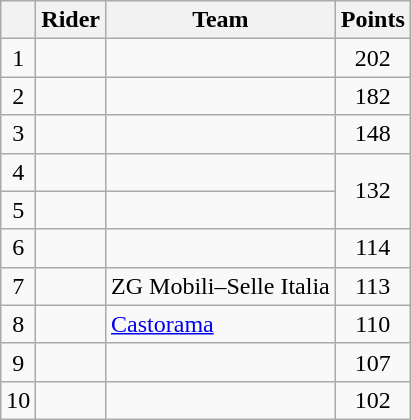<table class="wikitable">
<tr>
<th></th>
<th>Rider</th>
<th>Team</th>
<th>Points</th>
</tr>
<tr>
<td style="text-align:center;">1</td>
<td> </td>
<td></td>
<td style="text-align:center;">202</td>
</tr>
<tr>
<td style="text-align:center;">2</td>
<td> </td>
<td></td>
<td style="text-align:center;">182</td>
</tr>
<tr>
<td style="text-align:center;">3</td>
<td></td>
<td></td>
<td style="text-align:center;">148</td>
</tr>
<tr>
<td style="text-align:center;">4</td>
<td></td>
<td></td>
<td style="text-align:center;" rowspan="2">132</td>
</tr>
<tr>
<td style="text-align:center;">5</td>
<td></td>
<td></td>
</tr>
<tr>
<td style="text-align:center;">6</td>
<td></td>
<td></td>
<td style="text-align:center;">114</td>
</tr>
<tr>
<td style="text-align:center;">7</td>
<td></td>
<td>ZG Mobili–Selle Italia</td>
<td style="text-align:center;">113</td>
</tr>
<tr>
<td style="text-align:center;">8</td>
<td></td>
<td><a href='#'>Castorama</a></td>
<td style="text-align:center;">110</td>
</tr>
<tr>
<td style="text-align:center;">9</td>
<td></td>
<td></td>
<td style="text-align:center;">107</td>
</tr>
<tr>
<td style="text-align:center;">10</td>
<td></td>
<td></td>
<td style="text-align:center;">102</td>
</tr>
</table>
